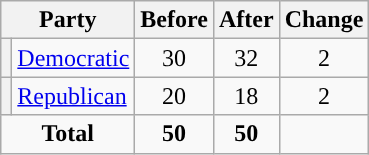<table class="wikitable" style="text-align:center;">
<tr>
<th colspan="2">Party</th>
<th>Before</th>
<th>After</th>
<th>Change</th>
</tr>
<tr>
<th style="background-color:"></th>
<td style="text-align:left;"><a href='#'>Democratic</a></td>
<td>30</td>
<td>32</td>
<td> 2</td>
</tr>
<tr>
<th style="background-color:"></th>
<td style="text-align:left;"><a href='#'>Republican</a></td>
<td>20</td>
<td>18</td>
<td> 2</td>
</tr>
<tr>
<td colspan="2"><strong>Total</strong></td>
<td><strong>50</strong></td>
<td><strong>50</strong></td>
<td></td>
</tr>
</table>
